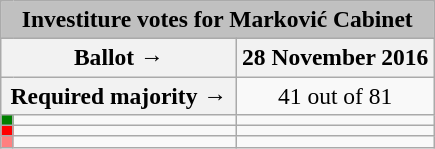<table class="wikitable" style="text-align:center; font-size:98%;">
<tr>
<td colspan="3" align="center" bgcolor="#C0C0C0"><strong>Investiture votes for Marković Cabinet</strong></td>
</tr>
<tr>
<th colspan="2" style="width:150px;">Ballot →</th>
<th>28 November 2016</th>
</tr>
<tr>
<th colspan="2">Required majority →</th>
<td>41 out of 81</td>
</tr>
<tr>
<th style="width:1px; background:green;"></th>
<td style="text-align:left;"></td>
<td></td>
</tr>
<tr>
<th style="background:red;"></th>
<td style="text-align:left;"></td>
<td></td>
</tr>
<tr>
<th style="background:#ff8080;"></th>
<td style="text-align:left;"></td>
<td></td>
</tr>
</table>
